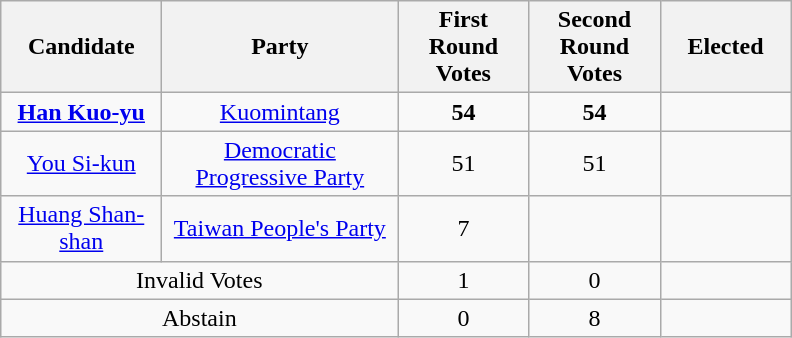<table class="wikitable" style="text-align:center;">
<tr>
<th width="100">Candidate</th>
<th width="150">Party</th>
<th width="080">First Round Votes</th>
<th width="080">Second Round Votes</th>
<th width="080">Elected</th>
</tr>
<tr>
<td align="center"><strong><a href='#'>Han Kuo-yu</a></strong></td>
<td><a href='#'>Kuomintang</a></td>
<td><strong>54</strong></td>
<td><strong>54</strong></td>
<td></td>
</tr>
<tr>
<td align="center"><a href='#'>You Si-kun</a></td>
<td> <a href='#'>Democratic Progressive Party</a></td>
<td>51</td>
<td>51</td>
<td></td>
</tr>
<tr>
<td align="center"><a href='#'>Huang Shan-shan</a></td>
<td><a href='#'>Taiwan People's Party</a></td>
<td>7</td>
<td></td>
<td></td>
</tr>
<tr>
<td align="center" colspan=2>Invalid Votes</td>
<td>1</td>
<td>0</td>
<td></td>
</tr>
<tr>
<td colspan="2">Abstain</td>
<td>0</td>
<td>8</td>
<td></td>
</tr>
</table>
